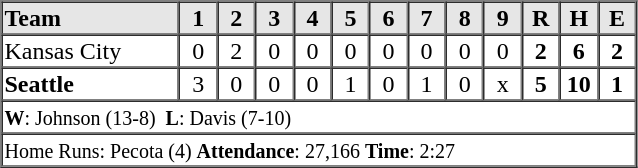<table border=1 cellspacing=0 width=425 style="margin-left:3em;">
<tr style="text-align:center; background-color:#e6e6e6;">
<th align=left width=28%>Team</th>
<th width=6%>1</th>
<th width=6%>2</th>
<th width=6%>3</th>
<th width=6%>4</th>
<th width=6%>5</th>
<th width=6%>6</th>
<th width=6%>7</th>
<th width=6%>8</th>
<th width=6%>9</th>
<th width=6%>R</th>
<th width=6%>H</th>
<th width=6%>E</th>
</tr>
<tr style="text-align:center;">
<td align=left>Kansas City</td>
<td>0</td>
<td>2</td>
<td>0</td>
<td>0</td>
<td>0</td>
<td>0</td>
<td>0</td>
<td>0</td>
<td>0</td>
<td><strong>2</strong></td>
<td><strong>6</strong></td>
<td><strong>2</strong></td>
</tr>
<tr style="text-align:center;">
<td align=left><strong>Seattle</strong></td>
<td>3</td>
<td>0</td>
<td>0</td>
<td>0</td>
<td>1</td>
<td>0</td>
<td>1</td>
<td>0</td>
<td>x</td>
<td><strong>5</strong></td>
<td><strong>10</strong></td>
<td><strong>1</strong></td>
</tr>
<tr style="text-align:left;">
<td colspan=13><small><strong>W</strong>: Johnson (13-8)  <strong>L</strong>: Davis (7-10)  </small></td>
</tr>
<tr style="text-align:left;">
<td colspan=13><small>Home Runs: Pecota (4) <strong>Attendance</strong>: 27,166 <strong>Time</strong>: 2:27 </small></td>
</tr>
</table>
